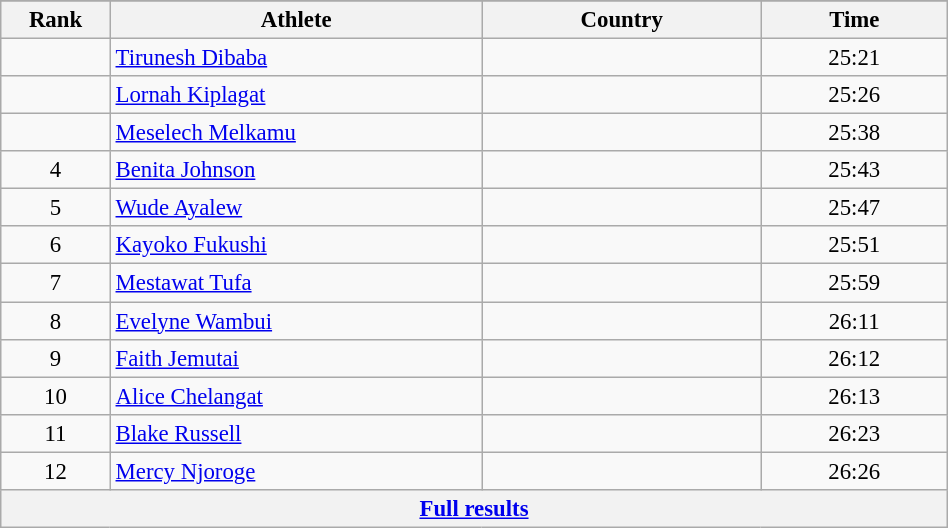<table class="wikitable sortable" style=" text-align:center; font-size:95%;" width="50%">
<tr>
</tr>
<tr>
<th width=5%>Rank</th>
<th width=20%>Athlete</th>
<th width=15%>Country</th>
<th width=10%>Time</th>
</tr>
<tr>
<td align=center></td>
<td align=left><a href='#'>Tirunesh Dibaba</a></td>
<td align=left></td>
<td>25:21</td>
</tr>
<tr>
<td align=center></td>
<td align=left><a href='#'>Lornah Kiplagat</a></td>
<td align=left></td>
<td>25:26</td>
</tr>
<tr>
<td align=center></td>
<td align=left><a href='#'>Meselech Melkamu</a></td>
<td align=left></td>
<td>25:38</td>
</tr>
<tr>
<td align=center>4</td>
<td align=left><a href='#'>Benita Johnson</a></td>
<td align=left></td>
<td>25:43</td>
</tr>
<tr>
<td align=center>5</td>
<td align=left><a href='#'>Wude Ayalew</a></td>
<td align=left></td>
<td>25:47</td>
</tr>
<tr>
<td align=center>6</td>
<td align=left><a href='#'>Kayoko Fukushi</a></td>
<td align=left></td>
<td>25:51</td>
</tr>
<tr>
<td align=center>7</td>
<td align=left><a href='#'>Mestawat Tufa</a></td>
<td align=left></td>
<td>25:59</td>
</tr>
<tr>
<td align=center>8</td>
<td align=left><a href='#'>Evelyne Wambui</a></td>
<td align=left></td>
<td>26:11</td>
</tr>
<tr>
<td align=center>9</td>
<td align=left><a href='#'>Faith Jemutai</a></td>
<td align=left></td>
<td>26:12</td>
</tr>
<tr>
<td align=center>10</td>
<td align=left><a href='#'>Alice Chelangat</a></td>
<td align=left></td>
<td>26:13</td>
</tr>
<tr>
<td align=center>11</td>
<td align=left><a href='#'>Blake Russell</a></td>
<td align=left></td>
<td>26:23</td>
</tr>
<tr>
<td align=center>12</td>
<td align=left><a href='#'>Mercy Njoroge</a></td>
<td align=left></td>
<td>26:26</td>
</tr>
<tr class="sortbottom">
<th colspan=4 align=center><a href='#'>Full results</a></th>
</tr>
</table>
